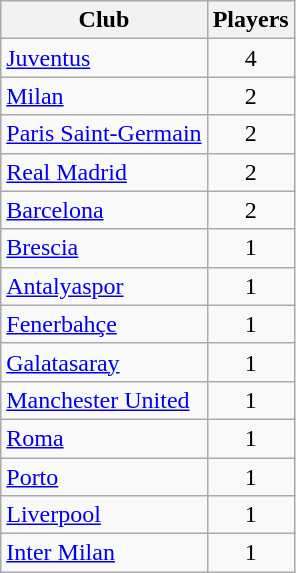<table class="sortable wikitable">
<tr>
<th>Club</th>
<th>Players</th>
</tr>
<tr>
<td> <a href='#'>Juventus</a></td>
<td align=center>4</td>
</tr>
<tr>
<td> <a href='#'>Milan</a></td>
<td align=center>2</td>
</tr>
<tr>
<td> <a href='#'>Paris Saint-Germain</a></td>
<td align=center>2</td>
</tr>
<tr>
<td> <a href='#'>Real Madrid</a></td>
<td align=center>2</td>
</tr>
<tr>
<td> <a href='#'>Barcelona</a></td>
<td align="center">2</td>
</tr>
<tr>
<td> <a href='#'>Brescia</a></td>
<td align=center>1</td>
</tr>
<tr>
<td> <a href='#'>Antalyaspor</a></td>
<td align=center>1</td>
</tr>
<tr>
<td> <a href='#'>Fenerbahçe</a></td>
<td align=center>1</td>
</tr>
<tr>
<td> <a href='#'>Galatasaray</a></td>
<td align=center>1</td>
</tr>
<tr>
<td> <a href='#'>Manchester United</a></td>
<td align=center>1</td>
</tr>
<tr>
<td> <a href='#'>Roma</a></td>
<td align=center>1</td>
</tr>
<tr>
<td> <a href='#'>Porto</a></td>
<td align=center>1</td>
</tr>
<tr>
<td> <a href='#'>Liverpool</a></td>
<td align=center>1</td>
</tr>
<tr>
<td> <a href='#'>Inter Milan</a></td>
<td align=center>1</td>
</tr>
</table>
